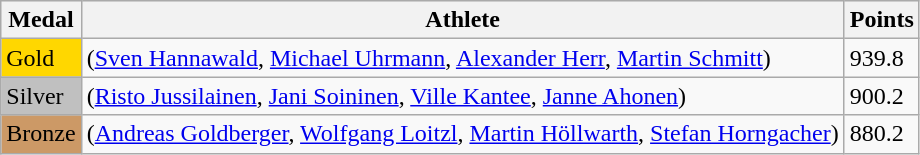<table class="wikitable">
<tr style="background:#efefef;">
<th>Medal</th>
<th>Athlete</th>
<th>Points</th>
</tr>
<tr>
<td style="background:gold;">Gold</td>
<td> (<a href='#'>Sven Hannawald</a>, <a href='#'>Michael Uhrmann</a>, <a href='#'>Alexander Herr</a>, <a href='#'>Martin Schmitt</a>)</td>
<td>939.8</td>
</tr>
<tr>
<td style="background:silver;">Silver</td>
<td> (<a href='#'>Risto Jussilainen</a>, <a href='#'>Jani Soininen</a>, <a href='#'>Ville Kantee</a>, <a href='#'>Janne Ahonen</a>)</td>
<td>900.2</td>
</tr>
<tr>
<td style="background:#c96;">Bronze</td>
<td> (<a href='#'>Andreas Goldberger</a>, <a href='#'>Wolfgang Loitzl</a>, <a href='#'>Martin Höllwarth</a>, <a href='#'>Stefan Horngacher</a>)</td>
<td>880.2</td>
</tr>
</table>
